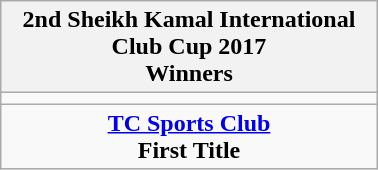<table class="wikitable" style="text-align: center; margin: 0 auto; width: 20%">
<tr>
<th>2nd Sheikh Kamal International Club Cup 2017<br>Winners</th>
</tr>
<tr>
<td></td>
</tr>
<tr>
<td><strong><a href='#'>TC Sports Club</a></strong><br><strong>First Title</strong></td>
</tr>
</table>
